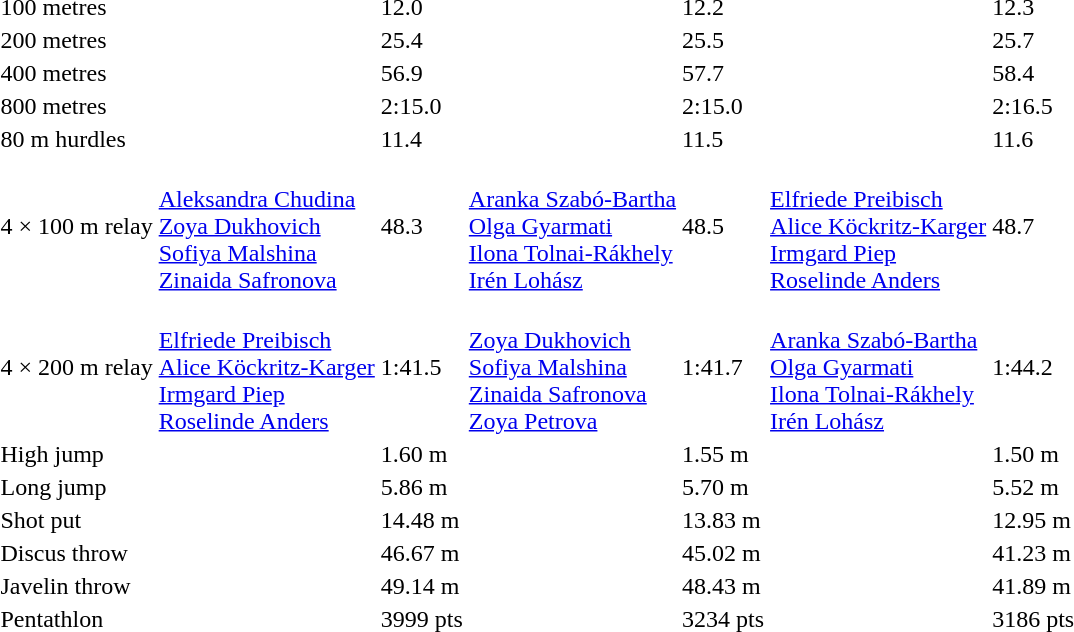<table>
<tr>
<td>100 metres</td>
<td></td>
<td>12.0</td>
<td></td>
<td>12.2</td>
<td></td>
<td>12.3</td>
</tr>
<tr>
<td>200 metres</td>
<td></td>
<td>25.4</td>
<td></td>
<td>25.5</td>
<td></td>
<td>25.7</td>
</tr>
<tr>
<td>400 metres</td>
<td></td>
<td>56.9</td>
<td></td>
<td>57.7</td>
<td></td>
<td>58.4</td>
</tr>
<tr>
<td>800 metres</td>
<td></td>
<td>2:15.0</td>
<td></td>
<td>2:15.0</td>
<td></td>
<td>2:16.5</td>
</tr>
<tr>
<td>80 m hurdles</td>
<td></td>
<td>11.4</td>
<td></td>
<td>11.5</td>
<td></td>
<td>11.6</td>
</tr>
<tr>
<td>4 × 100 m relay</td>
<td><br><a href='#'>Aleksandra Chudina</a><br><a href='#'>Zoya Dukhovich</a><br><a href='#'>Sofiya Malshina</a><br><a href='#'>Zinaida Safronova</a></td>
<td>48.3</td>
<td><br><a href='#'>Aranka Szabó-Bartha</a><br><a href='#'>Olga Gyarmati</a><br><a href='#'>Ilona Tolnai-Rákhely</a><br><a href='#'>Irén Lohász</a></td>
<td>48.5</td>
<td><br><a href='#'>Elfriede Preibisch</a><br><a href='#'>Alice Köckritz-Karger</a><br><a href='#'>Irmgard Piep</a><br><a href='#'>Roselinde Anders</a></td>
<td>48.7</td>
</tr>
<tr>
<td>4 × 200 m relay</td>
<td><br><a href='#'>Elfriede Preibisch</a><br><a href='#'>Alice Köckritz-Karger</a><br><a href='#'>Irmgard Piep</a><br><a href='#'>Roselinde Anders</a></td>
<td>1:41.5</td>
<td><br><a href='#'>Zoya Dukhovich</a><br><a href='#'>Sofiya Malshina</a><br><a href='#'>Zinaida Safronova</a><br><a href='#'>Zoya Petrova</a></td>
<td>1:41.7</td>
<td><br><a href='#'>Aranka Szabó-Bartha</a><br><a href='#'>Olga Gyarmati</a><br><a href='#'>Ilona Tolnai-Rákhely</a><br><a href='#'>Irén Lohász</a></td>
<td>1:44.2</td>
</tr>
<tr>
<td>High jump</td>
<td></td>
<td>1.60 m</td>
<td></td>
<td>1.55 m</td>
<td></td>
<td>1.50 m</td>
</tr>
<tr>
<td>Long jump</td>
<td></td>
<td>5.86 m</td>
<td></td>
<td>5.70 m</td>
<td></td>
<td>5.52 m</td>
</tr>
<tr>
<td>Shot put</td>
<td></td>
<td>14.48 m</td>
<td></td>
<td>13.83 m</td>
<td></td>
<td>12.95 m</td>
</tr>
<tr>
<td>Discus throw</td>
<td></td>
<td>46.67 m</td>
<td></td>
<td>45.02 m</td>
<td></td>
<td>41.23 m</td>
</tr>
<tr>
<td>Javelin throw</td>
<td></td>
<td>49.14 m</td>
<td></td>
<td>48.43 m</td>
<td></td>
<td>41.89 m</td>
</tr>
<tr>
<td>Pentathlon</td>
<td></td>
<td>3999 pts</td>
<td></td>
<td>3234 pts</td>
<td></td>
<td>3186 pts</td>
</tr>
</table>
